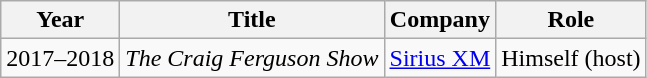<table class="wikitable sortable">
<tr>
<th>Year</th>
<th>Title</th>
<th>Company</th>
<th>Role</th>
</tr>
<tr>
<td>2017–2018</td>
<td><em>The Craig Ferguson Show</em></td>
<td><a href='#'>Sirius XM</a></td>
<td>Himself (host)</td>
</tr>
</table>
